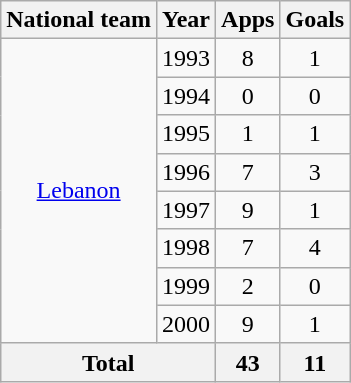<table class="wikitable" style="text-align:center">
<tr>
<th>National team</th>
<th>Year</th>
<th>Apps</th>
<th>Goals</th>
</tr>
<tr>
<td rowspan="8"><a href='#'>Lebanon</a></td>
<td>1993</td>
<td>8</td>
<td>1</td>
</tr>
<tr>
<td>1994</td>
<td>0</td>
<td>0</td>
</tr>
<tr>
<td>1995</td>
<td>1</td>
<td>1</td>
</tr>
<tr>
<td>1996</td>
<td>7</td>
<td>3</td>
</tr>
<tr>
<td>1997</td>
<td>9</td>
<td>1</td>
</tr>
<tr>
<td>1998</td>
<td>7</td>
<td>4</td>
</tr>
<tr>
<td>1999</td>
<td>2</td>
<td>0</td>
</tr>
<tr>
<td>2000</td>
<td>9</td>
<td>1</td>
</tr>
<tr>
<th colspan="2">Total</th>
<th>43</th>
<th>11</th>
</tr>
</table>
